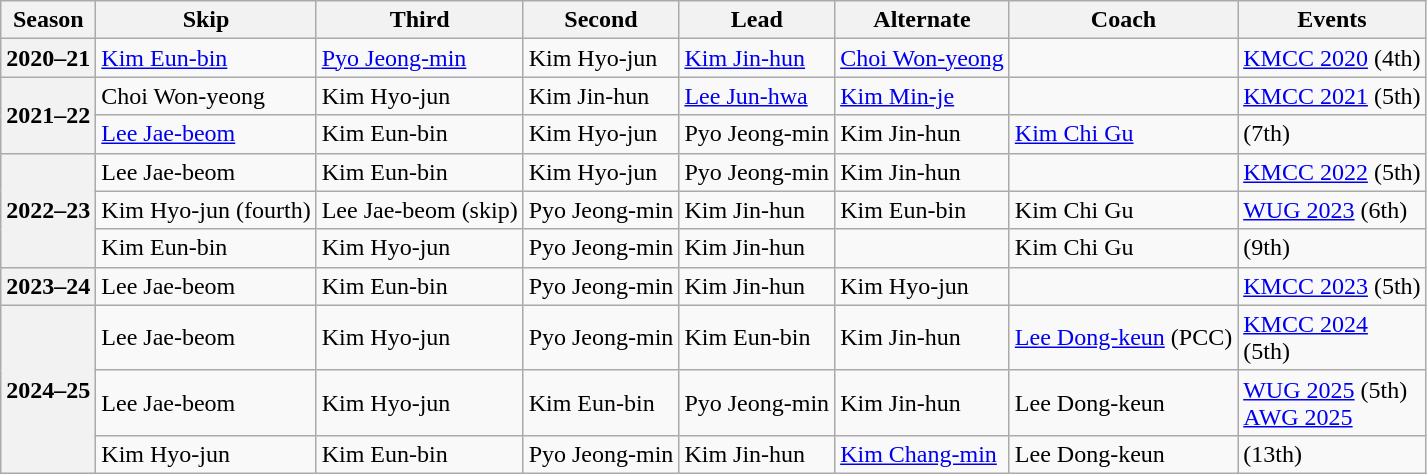<table class="wikitable">
<tr>
<th scope="col">Season</th>
<th scope="col">Skip</th>
<th scope="col">Third</th>
<th scope="col">Second</th>
<th scope="col">Lead</th>
<th scope="col">Alternate</th>
<th scope="col">Coach</th>
<th scope="col">Events</th>
</tr>
<tr>
<th scope="row">2020–21</th>
<td><a href='#'>Kim Eun-bin</a></td>
<td><a href='#'>Pyo Jeong-min</a></td>
<td>Kim Hyo-jun</td>
<td><a href='#'>Kim Jin-hun</a></td>
<td><a href='#'>Choi Won-yeong</a></td>
<td></td>
<td><a href='#'>KMCC 2020</a> (4th)</td>
</tr>
<tr>
<th scope="row" rowspan="2">2021–22</th>
<td>Choi Won-yeong</td>
<td>Kim Hyo-jun</td>
<td>Kim Jin-hun</td>
<td><a href='#'>Lee Jun-hwa</a></td>
<td><a href='#'>Kim Min-je</a></td>
<td></td>
<td><a href='#'>KMCC 2021</a> (5th)</td>
</tr>
<tr>
<td><a href='#'>Lee Jae-beom</a></td>
<td>Kim Eun-bin</td>
<td>Kim Hyo-jun</td>
<td>Pyo Jeong-min</td>
<td>Kim Jin-hun</td>
<td><a href='#'>Kim Chi Gu</a></td>
<td> (7th)</td>
</tr>
<tr>
<th scope="row" rowspan="3">2022–23</th>
<td>Lee Jae-beom</td>
<td>Kim Eun-bin</td>
<td>Kim Hyo-jun</td>
<td>Pyo Jeong-min</td>
<td>Kim Jin-hun</td>
<td></td>
<td><a href='#'>KMCC 2022</a> (5th)</td>
</tr>
<tr>
<td>Kim Hyo-jun (fourth)</td>
<td>Lee Jae-beom (skip)</td>
<td>Pyo Jeong-min</td>
<td>Kim Jin-hun</td>
<td>Kim Eun-bin</td>
<td>Kim Chi Gu</td>
<td><a href='#'>WUG 2023</a> (6th)</td>
</tr>
<tr>
<td>Kim Eun-bin</td>
<td>Kim Hyo-jun</td>
<td>Pyo Jeong-min</td>
<td>Kim Jin-hun</td>
<td></td>
<td>Kim Chi Gu</td>
<td> (9th)</td>
</tr>
<tr>
<th scope="row">2023–24</th>
<td>Lee Jae-beom</td>
<td>Kim Eun-bin</td>
<td>Pyo Jeong-min</td>
<td>Kim Jin-hun</td>
<td>Kim Hyo-jun</td>
<td></td>
<td><a href='#'>KMCC 2023</a> (5th)</td>
</tr>
<tr>
<th scope="row" rowspan="3">2024–25</th>
<td>Lee Jae-beom</td>
<td>Kim Hyo-jun</td>
<td>Pyo Jeong-min</td>
<td>Kim Eun-bin</td>
<td>Kim Jin-hun</td>
<td><a href='#'>Lee Dong-keun</a> (PCC)</td>
<td><a href='#'>KMCC 2024</a> <br> (5th)</td>
</tr>
<tr>
<td>Lee Jae-beom</td>
<td>Kim Hyo-jun</td>
<td>Kim Eun-bin</td>
<td>Pyo Jeong-min</td>
<td>Kim Jin-hun</td>
<td>Lee Dong-keun</td>
<td><a href='#'>WUG 2025</a> (5th)<br><a href='#'>AWG 2025</a> </td>
</tr>
<tr>
<td>Kim Hyo-jun</td>
<td>Kim Eun-bin</td>
<td>Pyo Jeong-min</td>
<td>Kim Jin-hun</td>
<td><a href='#'>Kim Chang-min</a></td>
<td>Lee Dong-keun</td>
<td> (13th)</td>
</tr>
</table>
